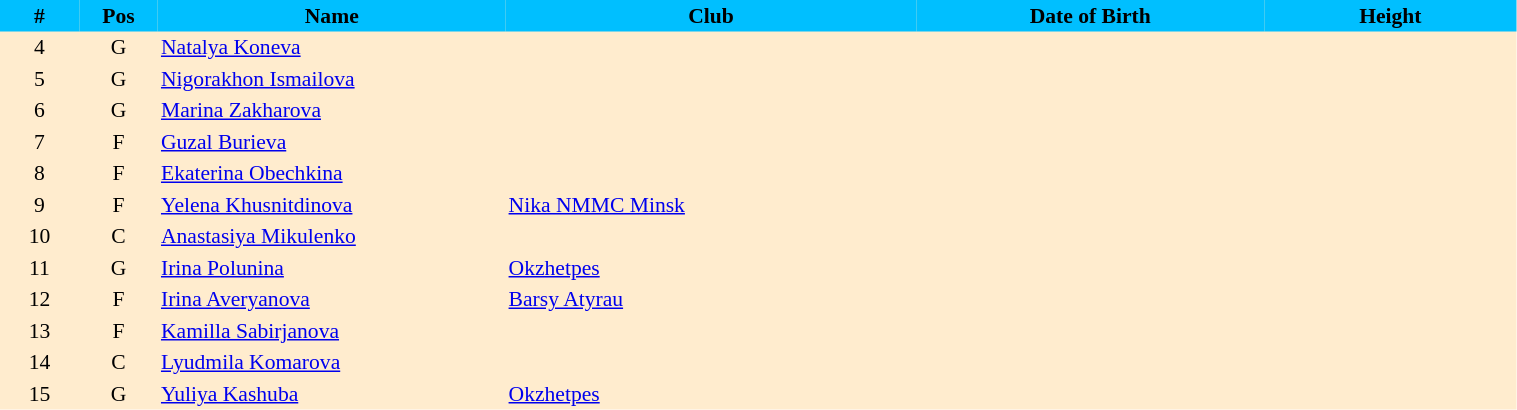<table border=0 cellpadding=2 cellspacing=0  |- bgcolor=#FFECCE style="text-align:center; font-size:90%;" width=80%>
<tr bgcolor=#00BFFF>
<th width=5%>#</th>
<th width=5%>Pos</th>
<th width=22%>Name</th>
<th width=26%>Club</th>
<th width=22%>Date of Birth</th>
<th width=16%>Height</th>
</tr>
<tr>
<td>4</td>
<td>G</td>
<td align=left><a href='#'>Natalya Koneva</a></td>
<td align=left></td>
<td align=left></td>
<td></td>
</tr>
<tr>
<td>5</td>
<td>G</td>
<td align=left><a href='#'>Nigorakhon Ismailova</a></td>
<td align=left></td>
<td align=left></td>
<td></td>
</tr>
<tr>
<td>6</td>
<td>G</td>
<td align=left><a href='#'>Marina Zakharova</a></td>
<td align=left></td>
<td align=left></td>
<td></td>
</tr>
<tr>
<td>7</td>
<td>F</td>
<td align=left><a href='#'>Guzal Burieva</a></td>
<td align=left></td>
<td align=left></td>
<td></td>
</tr>
<tr>
<td>8</td>
<td>F</td>
<td align=left><a href='#'>Ekaterina Obechkina</a></td>
<td align=left></td>
<td align=left></td>
<td></td>
</tr>
<tr>
<td>9</td>
<td>F</td>
<td align=left><a href='#'>Yelena Khusnitdinova</a></td>
<td align=left> <a href='#'>Nika NMMC Minsk</a></td>
<td align=left></td>
<td></td>
</tr>
<tr>
<td>10</td>
<td>C</td>
<td align=left><a href='#'>Anastasiya Mikulenko</a></td>
<td align=left></td>
<td align=left></td>
<td></td>
</tr>
<tr>
<td>11</td>
<td>G</td>
<td align=left><a href='#'>Irina Polunina</a></td>
<td align=left> <a href='#'>Okzhetpes</a></td>
<td align=left></td>
<td></td>
</tr>
<tr>
<td>12</td>
<td>F</td>
<td align=left><a href='#'>Irina Averyanova</a></td>
<td align=left> <a href='#'>Barsy Atyrau</a></td>
<td align=left></td>
<td></td>
</tr>
<tr>
<td>13</td>
<td>F</td>
<td align=left><a href='#'>Kamilla Sabirjanova</a></td>
<td align=left></td>
<td align=left></td>
<td></td>
</tr>
<tr>
<td>14</td>
<td>C</td>
<td align=left><a href='#'>Lyudmila Komarova</a></td>
<td align=left></td>
<td align=left></td>
<td></td>
</tr>
<tr>
<td>15</td>
<td>G</td>
<td align=left><a href='#'>Yuliya Kashuba</a></td>
<td align=left> <a href='#'>Okzhetpes</a></td>
<td align=left></td>
<td></td>
</tr>
</table>
